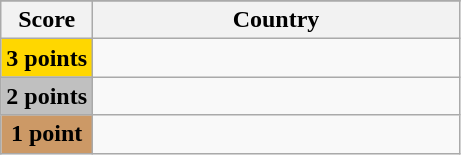<table class="wikitable">
<tr>
</tr>
<tr>
<th scope="col" width="20%">Score</th>
<th scope="col">Country</th>
</tr>
<tr>
<th scope="row" style="background:gold">3 points</th>
<td></td>
</tr>
<tr>
<th scope="row" style="background:silver">2 points</th>
<td></td>
</tr>
<tr>
<th scope="row" style="background:#CC9966">1 point</th>
<td></td>
</tr>
</table>
